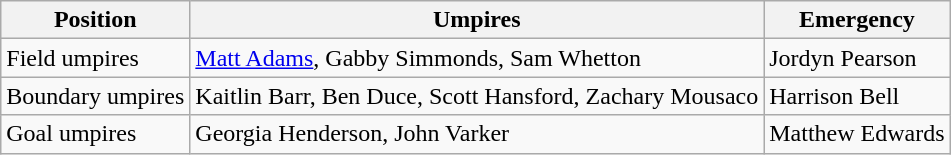<table class="wikitable">
<tr>
<th>Position</th>
<th>Umpires</th>
<th>Emergency</th>
</tr>
<tr>
<td>Field umpires</td>
<td><a href='#'>Matt Adams</a>, Gabby Simmonds, Sam Whetton</td>
<td>Jordyn Pearson</td>
</tr>
<tr>
<td>Boundary umpires</td>
<td>Kaitlin Barr, Ben Duce, Scott Hansford, Zachary Mousaco</td>
<td>Harrison Bell</td>
</tr>
<tr>
<td>Goal umpires</td>
<td>Georgia Henderson, John Varker</td>
<td>Matthew Edwards</td>
</tr>
</table>
